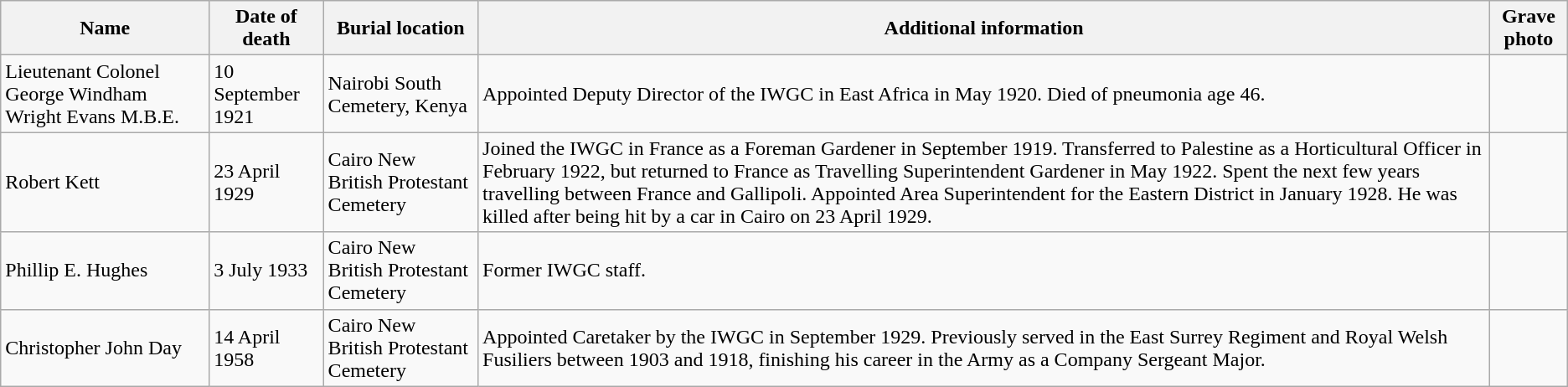<table class="wikitable">
<tr>
<th>Name</th>
<th>Date of death</th>
<th>Burial location</th>
<th>Additional information</th>
<th>Grave photo</th>
</tr>
<tr>
<td>Lieutenant Colonel George Windham Wright Evans M.B.E.</td>
<td>10 September 1921</td>
<td>Nairobi South Cemetery, Kenya</td>
<td>Appointed Deputy Director of the IWGC in East Africa in May 1920. Died of pneumonia age 46.</td>
<td></td>
</tr>
<tr>
<td>Robert Kett</td>
<td>23 April 1929</td>
<td>Cairo New British Protestant Cemetery</td>
<td>Joined the IWGC in France as a Foreman Gardener in September 1919. Transferred to Palestine as a Horticultural Officer in February 1922, but returned to France as Travelling Superintendent Gardener in May 1922. Spent the next few years travelling between France and Gallipoli. Appointed Area Superintendent for the Eastern District in January 1928. He was killed after being hit by a car in Cairo on 23 April 1929.</td>
<td></td>
</tr>
<tr>
<td>Phillip E. Hughes</td>
<td>3 July 1933</td>
<td>Cairo New British Protestant Cemetery</td>
<td>Former IWGC staff.</td>
<td></td>
</tr>
<tr>
<td>Christopher John Day</td>
<td>14 April 1958</td>
<td>Cairo New British Protestant Cemetery</td>
<td>Appointed Caretaker by the IWGC in September 1929. Previously served in the East Surrey Regiment and Royal Welsh Fusiliers between 1903 and 1918, finishing his career in the Army as a Company Sergeant Major.</td>
<td></td>
</tr>
</table>
